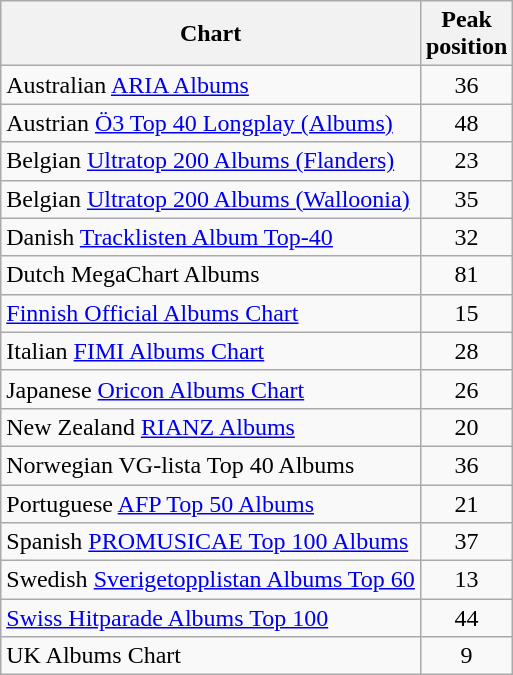<table class="wikitable sortable" style="text-align:center;">
<tr>
<th scope="col">Chart</th>
<th scope="col">Peak<br>position</th>
</tr>
<tr>
<td align="left">Australian <a href='#'>ARIA Albums</a></td>
<td>36</td>
</tr>
<tr>
<td align="left">Austrian <a href='#'>Ö3 Top 40 Longplay (Albums)</a></td>
<td>48</td>
</tr>
<tr>
<td align="left">Belgian <a href='#'>Ultratop 200 Albums (Flanders)</a></td>
<td>23</td>
</tr>
<tr>
<td align="left">Belgian <a href='#'>Ultratop 200 Albums (Walloonia)</a></td>
<td>35</td>
</tr>
<tr>
<td align="left">Danish <a href='#'>Tracklisten Album Top-40</a></td>
<td>32</td>
</tr>
<tr>
<td align="left">Dutch MegaChart Albums</td>
<td>81</td>
</tr>
<tr>
<td align="left"><a href='#'>Finnish Official Albums Chart</a></td>
<td>15</td>
</tr>
<tr>
<td align="left">Italian <a href='#'>FIMI Albums Chart</a></td>
<td>28</td>
</tr>
<tr>
<td align="left">Japanese <a href='#'>Oricon Albums Chart</a></td>
<td>26</td>
</tr>
<tr>
<td align="left">New Zealand <a href='#'>RIANZ Albums</a></td>
<td>20</td>
</tr>
<tr>
<td align="left">Norwegian VG-lista Top 40 Albums</td>
<td>36</td>
</tr>
<tr>
<td align="left">Portuguese <a href='#'>AFP Top 50 Albums</a></td>
<td>21</td>
</tr>
<tr>
<td align="left">Spanish <a href='#'>PROMUSICAE Top 100 Albums</a></td>
<td>37</td>
</tr>
<tr>
<td align="left">Swedish <a href='#'>Sverigetopplistan Albums Top 60</a></td>
<td>13</td>
</tr>
<tr>
<td align="left"><a href='#'>Swiss Hitparade Albums Top 100</a></td>
<td>44</td>
</tr>
<tr>
<td align="left">UK Albums Chart</td>
<td>9</td>
</tr>
</table>
